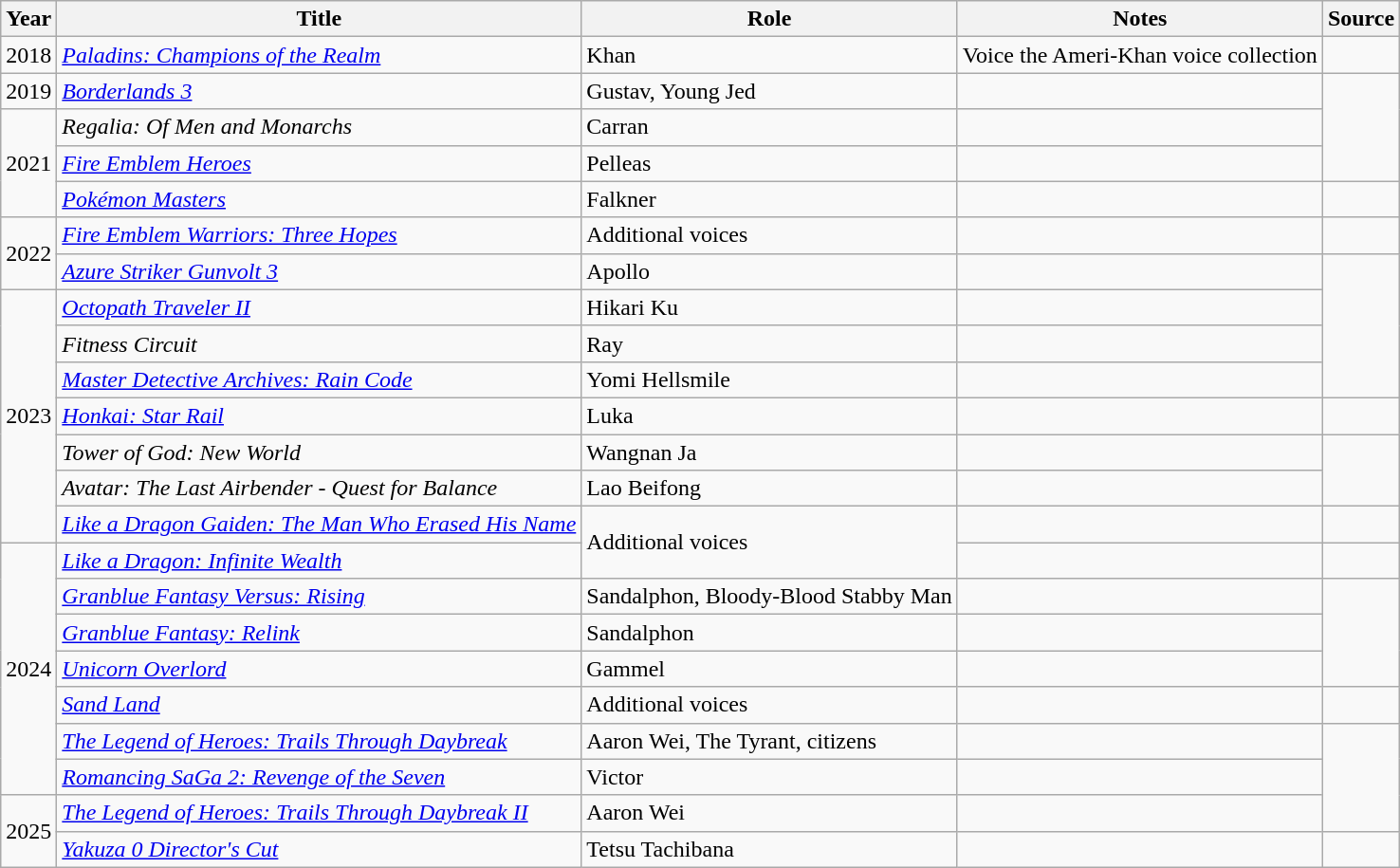<table class="wikitable sortable plainrowheaders">
<tr>
<th>Year</th>
<th>Title</th>
<th>Role</th>
<th class="unsortable">Notes</th>
<th class="unsortable">Source</th>
</tr>
<tr>
<td>2018</td>
<td><em><a href='#'>Paladins: Champions of the Realm</a></em></td>
<td>Khan</td>
<td>Voice the Ameri-Khan voice collection</td>
<td></td>
</tr>
<tr>
<td>2019</td>
<td><em><a href='#'>Borderlands 3</a></em></td>
<td>Gustav, Young Jed</td>
<td></td>
<td rowspan="3"></td>
</tr>
<tr>
<td rowspan="3">2021</td>
<td><em>Regalia: Of Men and Monarchs</em></td>
<td>Carran</td>
<td></td>
</tr>
<tr>
<td><em><a href='#'>Fire Emblem Heroes</a></em></td>
<td>Pelleas</td>
<td></td>
</tr>
<tr>
<td><em><a href='#'>Pokémon Masters</a></em></td>
<td>Falkner</td>
<td></td>
</tr>
<tr>
<td rowspan="2">2022</td>
<td><em><a href='#'>Fire Emblem Warriors: Three Hopes</a></em></td>
<td>Additional voices</td>
<td></td>
<td></td>
</tr>
<tr>
<td><em><a href='#'>Azure Striker Gunvolt 3</a></em></td>
<td>Apollo</td>
<td></td>
<td rowspan="4"></td>
</tr>
<tr>
<td rowspan="7">2023</td>
<td><em><a href='#'>Octopath Traveler II</a></em></td>
<td>Hikari Ku</td>
<td></td>
</tr>
<tr>
<td><em>Fitness Circuit</em></td>
<td>Ray</td>
<td></td>
</tr>
<tr>
<td><em><a href='#'>Master Detective Archives: Rain Code</a></em></td>
<td>Yomi Hellsmile</td>
<td></td>
</tr>
<tr>
<td><em><a href='#'>Honkai: Star Rail</a></em></td>
<td>Luka</td>
<td></td>
</tr>
<tr>
<td><em>Tower of God: New World</em></td>
<td>Wangnan Ja</td>
<td></td>
<td rowspan="2"></td>
</tr>
<tr>
<td><em>Avatar: The Last Airbender - Quest for Balance</em></td>
<td>Lao Beifong</td>
<td></td>
</tr>
<tr>
<td><em><a href='#'>Like a Dragon Gaiden: The Man Who Erased His Name</a></em></td>
<td rowspan="2">Additional voices</td>
<td></td>
<td></td>
</tr>
<tr>
<td rowspan="7">2024</td>
<td><em><a href='#'>Like a Dragon: Infinite Wealth</a></em></td>
<td></td>
<td></td>
</tr>
<tr>
<td><em><a href='#'>Granblue Fantasy Versus: Rising</a></em></td>
<td>Sandalphon, Bloody-Blood Stabby Man</td>
<td></td>
<td rowspan="3"></td>
</tr>
<tr>
<td><em><a href='#'>Granblue Fantasy: Relink</a></em></td>
<td>Sandalphon</td>
<td></td>
</tr>
<tr>
<td><em><a href='#'>Unicorn Overlord</a></em></td>
<td>Gammel</td>
<td></td>
</tr>
<tr>
<td><a href='#'><em>Sand Land</em></a></td>
<td>Additional voices</td>
<td></td>
<td></td>
</tr>
<tr>
<td><em><a href='#'>The Legend of Heroes: Trails Through Daybreak</a></em></td>
<td>Aaron Wei, The Tyrant, citizens</td>
<td></td>
<td rowspan="3"></td>
</tr>
<tr>
<td><em><a href='#'>Romancing SaGa 2: Revenge of the Seven</a></em></td>
<td>Victor</td>
<td></td>
</tr>
<tr>
<td rowspan="2">2025</td>
<td><em><a href='#'>The Legend of Heroes: Trails Through Daybreak II</a></em></td>
<td>Aaron Wei</td>
<td></td>
</tr>
<tr>
<td><em><a href='#'>Yakuza 0 Director's Cut</a></em></td>
<td>Tetsu Tachibana</td>
<td></td>
<td></td>
</tr>
</table>
